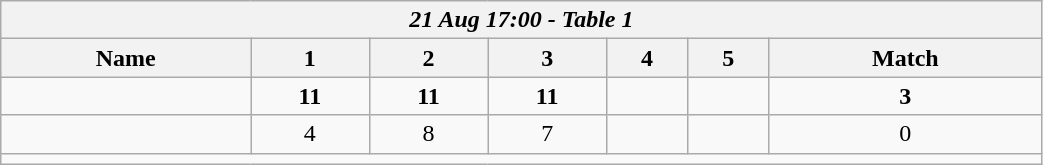<table class=wikitable style="text-align:center; width: 55%">
<tr>
<th colspan=17><em>21 Aug 17:00 - Table 1</em></th>
</tr>
<tr>
<th>Name</th>
<th>1</th>
<th>2</th>
<th>3</th>
<th>4</th>
<th>5</th>
<th>Match</th>
</tr>
<tr>
<td style="text-align:left;"><strong></strong></td>
<td><strong>11</strong></td>
<td><strong>11</strong></td>
<td><strong>11</strong></td>
<td></td>
<td></td>
<td><strong>3</strong></td>
</tr>
<tr>
<td style="text-align:left;"></td>
<td>4</td>
<td>8</td>
<td>7</td>
<td></td>
<td></td>
<td>0</td>
</tr>
<tr>
<td colspan=17></td>
</tr>
</table>
